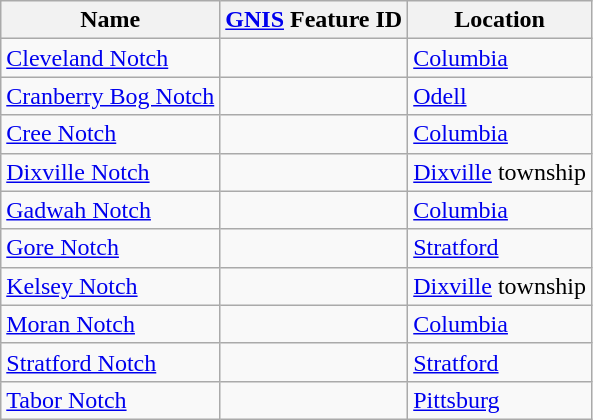<table class="wikitable sortable">
<tr>
<th>Name</th>
<th><a href='#'>GNIS</a> Feature ID</th>
<th>Location</th>
</tr>
<tr>
<td><a href='#'>Cleveland Notch</a></td>
<td></td>
<td><a href='#'>Columbia</a></td>
</tr>
<tr>
<td><a href='#'>Cranberry Bog Notch</a></td>
<td></td>
<td><a href='#'>Odell</a></td>
</tr>
<tr>
<td><a href='#'>Cree Notch</a></td>
<td></td>
<td><a href='#'>Columbia</a></td>
</tr>
<tr>
<td><a href='#'>Dixville Notch</a></td>
<td></td>
<td><a href='#'>Dixville</a> township</td>
</tr>
<tr>
<td><a href='#'>Gadwah Notch</a></td>
<td></td>
<td><a href='#'>Columbia</a></td>
</tr>
<tr>
<td><a href='#'>Gore Notch</a></td>
<td></td>
<td><a href='#'>Stratford</a></td>
</tr>
<tr>
<td><a href='#'>Kelsey Notch</a></td>
<td></td>
<td><a href='#'>Dixville</a> township</td>
</tr>
<tr>
<td><a href='#'>Moran Notch</a></td>
<td></td>
<td><a href='#'>Columbia</a></td>
</tr>
<tr>
<td><a href='#'>Stratford Notch</a></td>
<td></td>
<td><a href='#'>Stratford</a></td>
</tr>
<tr>
<td><a href='#'>Tabor Notch</a></td>
<td></td>
<td><a href='#'>Pittsburg</a></td>
</tr>
</table>
